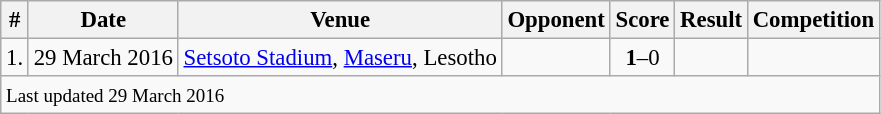<table class="wikitable" style="font-size:95%">
<tr>
<th>#</th>
<th>Date</th>
<th>Venue</th>
<th>Opponent</th>
<th>Score</th>
<th>Result</th>
<th>Competition</th>
</tr>
<tr>
<td>1.</td>
<td>29 March 2016</td>
<td><a href='#'>Setsoto Stadium</a>, <a href='#'>Maseru</a>, Lesotho</td>
<td></td>
<td align=center><strong>1</strong>–0</td>
<td></td>
<td></td>
</tr>
<tr>
<td colspan="7"><small>Last updated 29 March 2016</small></td>
</tr>
</table>
